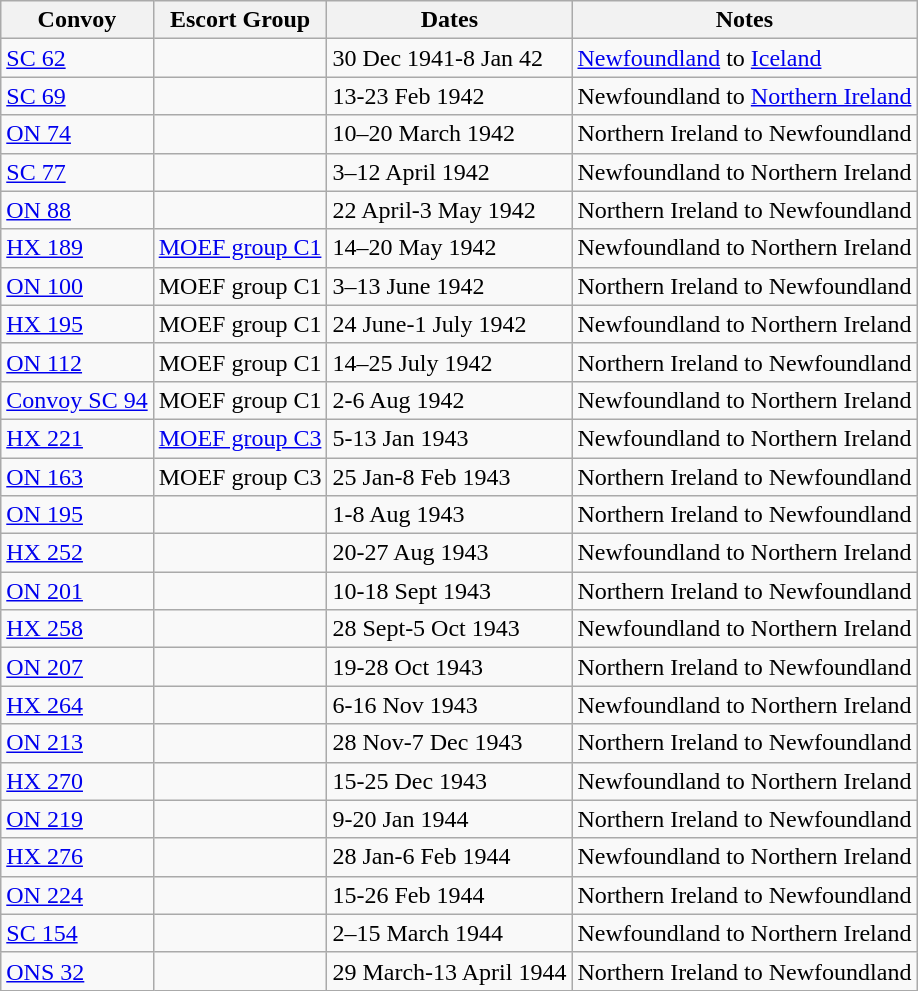<table class="wikitable">
<tr>
<th>Convoy</th>
<th>Escort Group</th>
<th>Dates</th>
<th>Notes</th>
</tr>
<tr>
<td><a href='#'>SC 62</a></td>
<td></td>
<td>30 Dec 1941-8 Jan 42</td>
<td><a href='#'>Newfoundland</a> to <a href='#'>Iceland</a></td>
</tr>
<tr>
<td><a href='#'>SC 69</a></td>
<td></td>
<td>13-23 Feb 1942</td>
<td>Newfoundland to <a href='#'>Northern Ireland</a></td>
</tr>
<tr>
<td><a href='#'>ON 74</a></td>
<td></td>
<td>10–20 March 1942</td>
<td>Northern Ireland to Newfoundland</td>
</tr>
<tr>
<td><a href='#'>SC 77</a></td>
<td></td>
<td>3–12 April 1942</td>
<td>Newfoundland to Northern Ireland</td>
</tr>
<tr>
<td><a href='#'>ON 88</a></td>
<td></td>
<td>22 April-3 May 1942</td>
<td>Northern Ireland to Newfoundland</td>
</tr>
<tr>
<td><a href='#'>HX 189</a></td>
<td><a href='#'>MOEF group C1</a></td>
<td>14–20 May 1942</td>
<td>Newfoundland to Northern Ireland</td>
</tr>
<tr>
<td><a href='#'>ON 100</a></td>
<td>MOEF group C1</td>
<td>3–13 June 1942</td>
<td>Northern Ireland to Newfoundland</td>
</tr>
<tr>
<td><a href='#'>HX 195</a></td>
<td>MOEF group C1</td>
<td>24 June-1 July 1942</td>
<td>Newfoundland to Northern Ireland</td>
</tr>
<tr>
<td><a href='#'>ON 112</a></td>
<td>MOEF group C1</td>
<td>14–25 July 1942</td>
<td>Northern Ireland to Newfoundland</td>
</tr>
<tr>
<td><a href='#'>Convoy SC 94</a></td>
<td>MOEF group C1</td>
<td>2-6 Aug 1942</td>
<td>Newfoundland to Northern Ireland</td>
</tr>
<tr>
<td><a href='#'>HX 221</a></td>
<td><a href='#'>MOEF group C3</a></td>
<td>5-13 Jan 1943</td>
<td>Newfoundland to Northern Ireland</td>
</tr>
<tr>
<td><a href='#'>ON 163</a></td>
<td>MOEF group C3</td>
<td>25 Jan-8 Feb 1943</td>
<td>Northern Ireland to Newfoundland</td>
</tr>
<tr>
<td><a href='#'>ON 195</a></td>
<td></td>
<td>1-8 Aug 1943</td>
<td>Northern Ireland to Newfoundland</td>
</tr>
<tr>
<td><a href='#'>HX 252</a></td>
<td></td>
<td>20-27 Aug 1943</td>
<td>Newfoundland to Northern Ireland</td>
</tr>
<tr>
<td><a href='#'>ON 201</a></td>
<td></td>
<td>10-18 Sept 1943</td>
<td>Northern Ireland to Newfoundland</td>
</tr>
<tr>
<td><a href='#'>HX 258</a></td>
<td></td>
<td>28 Sept-5 Oct 1943</td>
<td>Newfoundland to Northern Ireland</td>
</tr>
<tr>
<td><a href='#'>ON 207</a></td>
<td></td>
<td>19-28 Oct 1943</td>
<td>Northern Ireland to Newfoundland</td>
</tr>
<tr>
<td><a href='#'>HX 264</a></td>
<td></td>
<td>6-16 Nov 1943</td>
<td>Newfoundland to Northern Ireland</td>
</tr>
<tr>
<td><a href='#'>ON 213</a></td>
<td></td>
<td>28 Nov-7 Dec 1943</td>
<td>Northern Ireland to Newfoundland</td>
</tr>
<tr>
<td><a href='#'>HX 270</a></td>
<td></td>
<td>15-25 Dec 1943</td>
<td>Newfoundland to Northern Ireland</td>
</tr>
<tr>
<td><a href='#'>ON 219</a></td>
<td></td>
<td>9-20 Jan 1944</td>
<td>Northern Ireland to Newfoundland</td>
</tr>
<tr>
<td><a href='#'>HX 276</a></td>
<td></td>
<td>28 Jan-6 Feb 1944</td>
<td>Newfoundland to Northern Ireland</td>
</tr>
<tr>
<td><a href='#'>ON 224</a></td>
<td></td>
<td>15-26 Feb 1944</td>
<td>Northern Ireland to Newfoundland</td>
</tr>
<tr>
<td><a href='#'>SC 154</a></td>
<td></td>
<td>2–15 March 1944</td>
<td>Newfoundland to Northern Ireland</td>
</tr>
<tr>
<td><a href='#'>ONS 32</a></td>
<td></td>
<td>29 March-13 April 1944</td>
<td>Northern Ireland to Newfoundland</td>
</tr>
</table>
